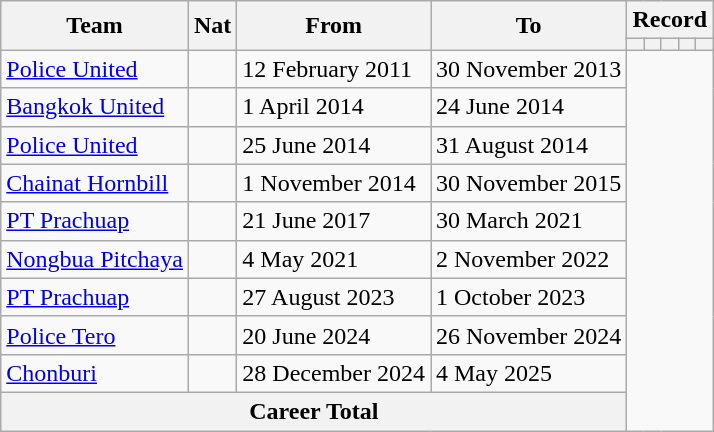<table class="wikitable" style="text-align: center;">
<tr>
<th rowspan=2>Team</th>
<th rowspan=2>Nat</th>
<th rowspan=2>From</th>
<th rowspan=2>To</th>
<th colspan=5>Record</th>
</tr>
<tr>
<th></th>
<th></th>
<th></th>
<th></th>
<th></th>
</tr>
<tr>
<td align=left><a href='#'>Police United</a></td>
<td></td>
<td align=left>12 February 2011</td>
<td align=left>30 November 2013<br></td>
</tr>
<tr>
<td align=left><a href='#'>Bangkok United</a></td>
<td></td>
<td align=left>1 April 2014</td>
<td align=left>24 June 2014<br></td>
</tr>
<tr>
<td align=left><a href='#'>Police United</a></td>
<td></td>
<td align=left>25 June 2014</td>
<td align=left>31 August 2014<br></td>
</tr>
<tr>
<td align=left><a href='#'>Chainat Hornbill</a></td>
<td></td>
<td align=left>1 November 2014</td>
<td align=left>30 November 2015<br></td>
</tr>
<tr>
<td align=left><a href='#'>PT Prachuap</a></td>
<td></td>
<td align=left>21 June 2017</td>
<td align=left>30 March 2021<br></td>
</tr>
<tr>
<td align=left><a href='#'>Nongbua Pitchaya</a></td>
<td></td>
<td align=left>4 May 2021</td>
<td align=left>2 November 2022<br></td>
</tr>
<tr>
<td align=left><a href='#'>PT Prachuap</a></td>
<td></td>
<td align=left>27 August 2023</td>
<td align=left>1 October 2023<br></td>
</tr>
<tr>
<td align=left><a href='#'>Police Tero</a></td>
<td></td>
<td align=left>20 June 2024</td>
<td align=left>26 November 2024<br></td>
</tr>
<tr>
<td align=left><a href='#'>Chonburi</a></td>
<td></td>
<td align=left>28 December 2024</td>
<td align=left>4 May 2025<br></td>
</tr>
<tr>
<th colspan=4>Career Total<br></th>
</tr>
</table>
